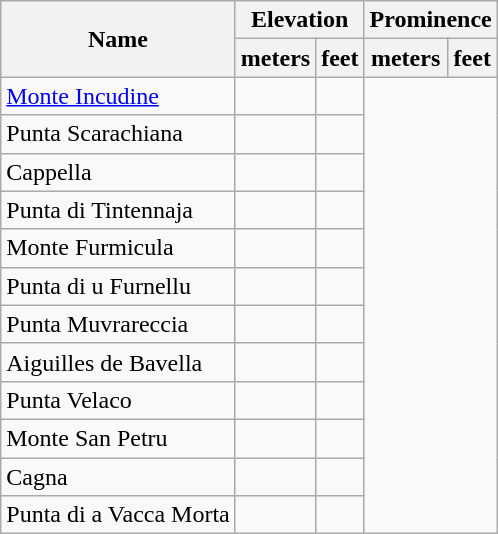<table class="wikitable sortable">
<tr>
<th rowspan=2>Name</th>
<th colspan=2>Elevation</th>
<th colspan=2>Prominence</th>
</tr>
<tr>
<th>meters</th>
<th>feet</th>
<th>meters</th>
<th>feet</th>
</tr>
<tr>
<td><a href='#'>Monte Incudine</a></td>
<td></td>
<td></td>
</tr>
<tr>
<td>Punta Scarachiana</td>
<td></td>
<td></td>
</tr>
<tr>
<td Punta del>Cappella</td>
<td></td>
<td></td>
</tr>
<tr>
<td>Punta di Tintennaja</td>
<td></td>
<td></td>
</tr>
<tr>
<td>Monte Furmicula</td>
<td></td>
<td></td>
</tr>
<tr>
<td>Punta di u Furnellu</td>
<td></td>
<td></td>
</tr>
<tr>
<td>Punta Muvrareccia</td>
<td></td>
<td></td>
</tr>
<tr>
<td>Aiguilles de Bavella</td>
<td></td>
<td></td>
</tr>
<tr>
<td>Punta Velaco</td>
<td></td>
<td></td>
</tr>
<tr>
<td>Monte San Petru</td>
<td></td>
<td></td>
</tr>
<tr>
<td>Cagna</td>
<td></td>
<td></td>
</tr>
<tr>
<td>Punta di a Vacca Morta</td>
<td></td>
<td></td>
</tr>
</table>
